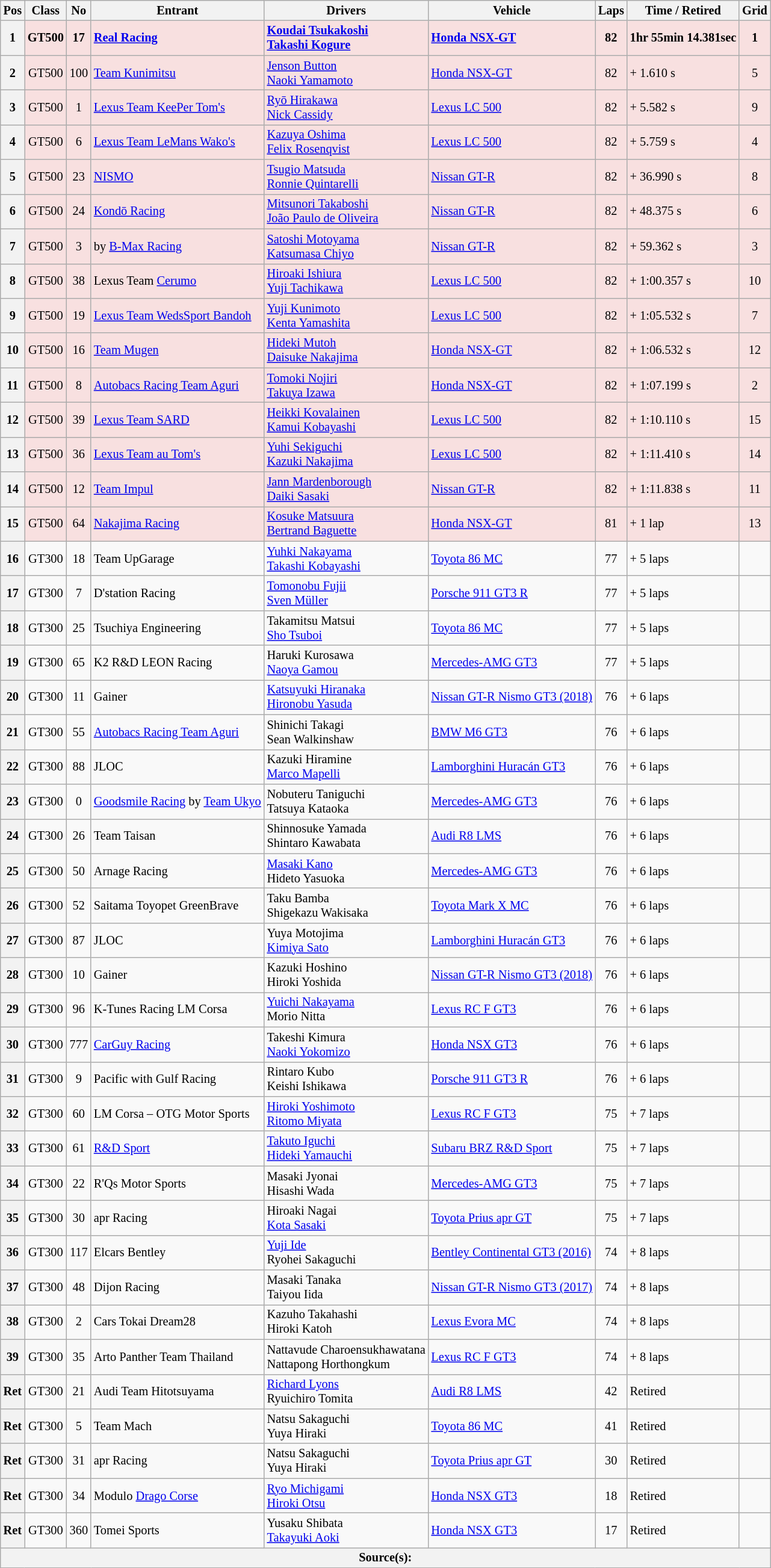<table class="wikitable" style="font-size: 85%;">
<tr>
<th>Pos</th>
<th>Class</th>
<th>No</th>
<th>Entrant</th>
<th>Drivers</th>
<th>Vehicle</th>
<th>Laps</th>
<th>Time / Retired</th>
<th>Grid</th>
</tr>
<tr>
<th>1</th>
<td style="background:#F8E0E0" align="center"><strong>GT500</strong></td>
<td style="background:#F8E0E0" align="center"><strong>17</strong></td>
<td style="background:#F8E0E0"><strong><a href='#'>Real Racing</a></strong></td>
<td style="background:#F8E0E0"> <strong><a href='#'>Koudai Tsukakoshi</a><br> <a href='#'>Takashi Kogure</a></strong></td>
<td style="background:#F8E0E0"><strong><a href='#'>Honda NSX-GT</a></strong></td>
<td style="background:#F8E0E0" align="center"><strong>82</strong></td>
<td style="background:#F8E0E0"><strong>1hr 55min 14.381sec</strong></td>
<td style="background:#F8E0E0" align="center"><strong>1</strong></td>
</tr>
<tr>
<th>2</th>
<td style="background:#F8E0E0" align="center">GT500</td>
<td style="background:#F8E0E0" align="center">100</td>
<td style="background:#F8E0E0"><a href='#'>Team Kunimitsu</a></td>
<td style="background:#F8E0E0"> <a href='#'>Jenson Button</a><br> <a href='#'>Naoki Yamamoto</a></td>
<td style="background:#F8E0E0"><a href='#'>Honda NSX-GT</a></td>
<td style="background:#F8E0E0" align="center">82</td>
<td style="background:#F8E0E0">+ 1.610 s</td>
<td style="background:#F8E0E0" align="center">5</td>
</tr>
<tr>
<th>3</th>
<td style="background:#F8E0E0" align="center">GT500</td>
<td style="background:#F8E0E0" align="center">1</td>
<td style="background:#F8E0E0"><a href='#'>Lexus Team KeePer Tom's</a></td>
<td style="background:#F8E0E0"> <a href='#'>Ryō Hirakawa</a><br> <a href='#'>Nick Cassidy</a></td>
<td style="background:#F8E0E0"><a href='#'>Lexus LC 500</a></td>
<td style="background:#F8E0E0" align="center">82</td>
<td style="background:#F8E0E0">+ 5.582 s</td>
<td style="background:#F8E0E0" align="center">9</td>
</tr>
<tr>
<th>4</th>
<td style="background:#F8E0E0" align="center">GT500</td>
<td style="background:#F8E0E0" align="center">6</td>
<td style="background:#F8E0E0"><a href='#'>Lexus Team LeMans Wako's</a></td>
<td style="background:#F8E0E0"> <a href='#'>Kazuya Oshima</a><br> <a href='#'>Felix Rosenqvist</a></td>
<td style="background:#F8E0E0"><a href='#'>Lexus LC 500</a></td>
<td style="background:#F8E0E0" align="center">82</td>
<td style="background:#F8E0E0">+ 5.759 s</td>
<td style="background:#F8E0E0" align="center">4</td>
</tr>
<tr>
<th>5</th>
<td style="background:#F8E0E0" align="center">GT500</td>
<td style="background:#F8E0E0" align="center">23</td>
<td style="background:#F8E0E0"><a href='#'>NISMO</a></td>
<td style="background:#F8E0E0"> <a href='#'>Tsugio Matsuda</a><br> <a href='#'>Ronnie Quintarelli</a></td>
<td style="background:#F8E0E0"><a href='#'>Nissan GT-R</a></td>
<td style="background:#F8E0E0" align="center">82</td>
<td style="background:#F8E0E0">+ 36.990 s</td>
<td style="background:#F8E0E0" align="center">8</td>
</tr>
<tr>
<th>6</th>
<td style="background:#F8E0E0" align="center">GT500</td>
<td style="background:#F8E0E0" align="center">24</td>
<td style="background:#F8E0E0"><a href='#'>Kondō Racing</a></td>
<td style="background:#F8E0E0"> <a href='#'>Mitsunori Takaboshi</a><br> <a href='#'>João Paulo de Oliveira</a></td>
<td style="background:#F8E0E0"><a href='#'>Nissan GT-R</a></td>
<td style="background:#F8E0E0" align="center">82</td>
<td style="background:#F8E0E0">+ 48.375 s</td>
<td style="background:#F8E0E0" align="center">6</td>
</tr>
<tr>
<th>7</th>
<td style="background:#F8E0E0" align="center">GT500</td>
<td style="background:#F8E0E0" align="center">3</td>
<td style="background:#F8E0E0"> by <a href='#'>B-Max Racing</a></td>
<td style="background:#F8E0E0"> <a href='#'>Satoshi Motoyama</a><br> <a href='#'>Katsumasa Chiyo</a></td>
<td style="background:#F8E0E0"><a href='#'>Nissan GT-R</a></td>
<td style="background:#F8E0E0" align="center">82</td>
<td style="background:#F8E0E0">+ 59.362 s</td>
<td style="background:#F8E0E0" align="center">3</td>
</tr>
<tr>
<th>8</th>
<td style="background:#F8E0E0" align="center">GT500</td>
<td style="background:#F8E0E0" align="center">38</td>
<td style="background:#F8E0E0">Lexus Team  <a href='#'>Cerumo</a></td>
<td style="background:#F8E0E0"> <a href='#'>Hiroaki Ishiura</a><br> <a href='#'>Yuji Tachikawa</a></td>
<td style="background:#F8E0E0"><a href='#'>Lexus LC 500</a></td>
<td style="background:#F8E0E0" align="center">82</td>
<td style="background:#F8E0E0">+ 1:00.357 s</td>
<td style="background:#F8E0E0" align="center">10</td>
</tr>
<tr>
<th>9</th>
<td style="background:#F8E0E0" align="center">GT500</td>
<td style="background:#F8E0E0" align="center">19</td>
<td style="background:#F8E0E0"><a href='#'>Lexus Team WedsSport Bandoh</a></td>
<td style="background:#F8E0E0"> <a href='#'>Yuji Kunimoto</a><br> <a href='#'>Kenta Yamashita</a></td>
<td style="background:#F8E0E0"><a href='#'>Lexus LC 500</a></td>
<td style="background:#F8E0E0" align="center">82</td>
<td style="background:#F8E0E0">+ 1:05.532 s</td>
<td style="background:#F8E0E0" align="center">7</td>
</tr>
<tr>
<th>10</th>
<td style="background:#F8E0E0" align="center">GT500</td>
<td style="background:#F8E0E0" align="center">16</td>
<td style="background:#F8E0E0"><a href='#'>Team Mugen</a></td>
<td style="background:#F8E0E0"> <a href='#'>Hideki Mutoh</a><br> <a href='#'>Daisuke Nakajima</a></td>
<td style="background:#F8E0E0"><a href='#'>Honda NSX-GT</a></td>
<td style="background:#F8E0E0" align="center">82</td>
<td style="background:#F8E0E0">+ 1:06.532 s</td>
<td style="background:#F8E0E0" align="center">12</td>
</tr>
<tr>
<th>11</th>
<td style="background:#F8E0E0" align="center">GT500</td>
<td style="background:#F8E0E0" align="center">8</td>
<td style="background:#F8E0E0"><a href='#'>Autobacs Racing Team Aguri</a></td>
<td style="background:#F8E0E0"> <a href='#'>Tomoki Nojiri</a><br> <a href='#'>Takuya Izawa</a></td>
<td style="background:#F8E0E0"><a href='#'>Honda NSX-GT</a></td>
<td style="background:#F8E0E0" align="center">82</td>
<td style="background:#F8E0E0">+ 1:07.199 s</td>
<td style="background:#F8E0E0" align="center">2</td>
</tr>
<tr>
<th>12</th>
<td style="background:#F8E0E0" align="center">GT500</td>
<td style="background:#F8E0E0" align="center">39</td>
<td style="background:#F8E0E0"><a href='#'>Lexus Team SARD</a></td>
<td style="background:#F8E0E0"> <a href='#'>Heikki Kovalainen</a><br> <a href='#'>Kamui Kobayashi</a></td>
<td style="background:#F8E0E0"><a href='#'>Lexus LC 500</a></td>
<td style="background:#F8E0E0" align="center">82</td>
<td style="background:#F8E0E0">+ 1:10.110 s</td>
<td style="background:#F8E0E0" align="center">15</td>
</tr>
<tr>
<th>13</th>
<td style="background:#F8E0E0" align="center">GT500</td>
<td style="background:#F8E0E0" align="center">36</td>
<td style="background:#F8E0E0"><a href='#'>Lexus Team au Tom's</a></td>
<td style="background:#F8E0E0"> <a href='#'>Yuhi Sekiguchi</a><br> <a href='#'>Kazuki Nakajima</a></td>
<td style="background:#F8E0E0"><a href='#'>Lexus LC 500</a></td>
<td style="background:#F8E0E0" align="center">82</td>
<td style="background:#F8E0E0">+ 1:11.410 s</td>
<td style="background:#F8E0E0" align="center">14</td>
</tr>
<tr>
<th>14</th>
<td style="background:#F8E0E0" align="center">GT500</td>
<td style="background:#F8E0E0" align="center">12</td>
<td style="background:#F8E0E0"><a href='#'>Team Impul</a></td>
<td style="background:#F8E0E0"> <a href='#'>Jann Mardenborough</a><br> <a href='#'>Daiki Sasaki</a></td>
<td style="background:#F8E0E0"><a href='#'>Nissan GT-R</a></td>
<td style="background:#F8E0E0" align="center">82</td>
<td style="background:#F8E0E0">+ 1:11.838 s</td>
<td style="background:#F8E0E0" align="center">11</td>
</tr>
<tr>
<th>15</th>
<td style="background:#F8E0E0" align="center">GT500</td>
<td style="background:#F8E0E0" align="center">64</td>
<td style="background:#F8E0E0"><a href='#'>Nakajima Racing</a></td>
<td style="background:#F8E0E0"> <a href='#'>Kosuke Matsuura</a><br> <a href='#'>Bertrand Baguette</a></td>
<td style="background:#F8E0E0"><a href='#'>Honda NSX-GT</a></td>
<td style="background:#F8E0E0" align="center">81</td>
<td style="background:#F8E0E0">+ 1 lap</td>
<td style="background:#F8E0E0" align="center">13</td>
</tr>
<tr>
<th>16</th>
<td align="center">GT300</td>
<td align="center">18</td>
<td>Team UpGarage</td>
<td> <a href='#'>Yuhki Nakayama</a><br> <a href='#'>Takashi Kobayashi</a></td>
<td><a href='#'>Toyota 86 MC</a></td>
<td align="center">77</td>
<td>+ 5 laps</td>
<td align="center"></td>
</tr>
<tr>
<th>17</th>
<td align="center">GT300</td>
<td align="center">7</td>
<td>D'station Racing</td>
<td> <a href='#'>Tomonobu Fujii</a><br> <a href='#'>Sven Müller</a></td>
<td><a href='#'>Porsche 911 GT3 R</a></td>
<td align="center">77</td>
<td>+ 5 laps</td>
<td align="center"></td>
</tr>
<tr>
<th>18</th>
<td align="center">GT300</td>
<td align="center">25</td>
<td>Tsuchiya Engineering</td>
<td> Takamitsu Matsui<br> <a href='#'>Sho Tsuboi</a></td>
<td><a href='#'>Toyota 86 MC</a></td>
<td align="center">77</td>
<td>+ 5 laps</td>
<td align="center"></td>
</tr>
<tr>
<th>19</th>
<td align="center">GT300</td>
<td align="center">65</td>
<td>K2 R&D LEON Racing</td>
<td> Haruki Kurosawa<br> <a href='#'>Naoya Gamou</a></td>
<td><a href='#'>Mercedes-AMG GT3</a></td>
<td align="center">77</td>
<td>+ 5 laps</td>
<td align="center"></td>
</tr>
<tr>
<th>20</th>
<td align="center">GT300</td>
<td align="center">11</td>
<td>Gainer</td>
<td> <a href='#'>Katsuyuki Hiranaka</a><br> <a href='#'>Hironobu Yasuda</a></td>
<td><a href='#'>Nissan GT-R Nismo GT3 (2018)</a></td>
<td align="center">76</td>
<td>+ 6 laps</td>
<td align="center"></td>
</tr>
<tr>
<th>21</th>
<td align="center">GT300</td>
<td align="center">55</td>
<td><a href='#'>Autobacs Racing Team Aguri</a></td>
<td> Shinichi Takagi<br> Sean Walkinshaw</td>
<td><a href='#'>BMW M6 GT3</a></td>
<td align="center">76</td>
<td>+ 6 laps</td>
<td align="center"></td>
</tr>
<tr>
<th>22</th>
<td align="center">GT300</td>
<td align="center">88</td>
<td>JLOC</td>
<td> Kazuki Hiramine<br> <a href='#'>Marco Mapelli</a></td>
<td><a href='#'>Lamborghini Huracán GT3</a></td>
<td align="center">76</td>
<td>+ 6 laps</td>
<td align="center"></td>
</tr>
<tr>
<th>23</th>
<td align="center">GT300</td>
<td align="center">0</td>
<td><a href='#'>Goodsmile Racing</a> by <a href='#'>Team Ukyo</a></td>
<td> Nobuteru Taniguchi<br> Tatsuya Kataoka</td>
<td><a href='#'>Mercedes-AMG GT3</a></td>
<td align="center">76</td>
<td>+ 6 laps</td>
<td align="center"></td>
</tr>
<tr>
<th>24</th>
<td align="center">GT300</td>
<td align="center">26</td>
<td>Team Taisan</td>
<td> Shinnosuke Yamada<br> Shintaro Kawabata</td>
<td><a href='#'>Audi R8 LMS</a></td>
<td align="center">76</td>
<td>+ 6 laps</td>
<td align="center"></td>
</tr>
<tr>
<th>25</th>
<td align="center">GT300</td>
<td align="center">50</td>
<td>Arnage Racing</td>
<td> <a href='#'>Masaki Kano</a><br> Hideto Yasuoka</td>
<td><a href='#'>Mercedes-AMG GT3</a></td>
<td align="center">76</td>
<td>+ 6 laps</td>
<td align="center"></td>
</tr>
<tr>
<th>26</th>
<td align="center">GT300</td>
<td align="center">52</td>
<td>Saitama Toyopet GreenBrave</td>
<td> Taku Bamba<br> Shigekazu Wakisaka</td>
<td><a href='#'>Toyota Mark X MC</a></td>
<td align="center">76</td>
<td>+ 6 laps</td>
<td align="center"></td>
</tr>
<tr>
<th>27</th>
<td align="center">GT300</td>
<td align="center">87</td>
<td>JLOC</td>
<td> Yuya Motojima<br> <a href='#'>Kimiya Sato</a></td>
<td><a href='#'>Lamborghini Huracán GT3</a></td>
<td align="center">76</td>
<td>+ 6 laps</td>
<td align="center"></td>
</tr>
<tr>
<th>28</th>
<td align="center">GT300</td>
<td align="center">10</td>
<td>Gainer</td>
<td> Kazuki Hoshino<br> Hiroki Yoshida</td>
<td><a href='#'>Nissan GT-R Nismo GT3 (2018)</a></td>
<td align="center">76</td>
<td>+ 6 laps</td>
<td align="center"></td>
</tr>
<tr>
<th>29</th>
<td align="center">GT300</td>
<td align="center">96</td>
<td>K-Tunes Racing LM Corsa</td>
<td> <a href='#'>Yuichi Nakayama</a><br> Morio Nitta</td>
<td><a href='#'>Lexus RC F GT3</a></td>
<td align="center">76</td>
<td>+ 6 laps</td>
<td align="center"></td>
</tr>
<tr>
<th>30</th>
<td align="center">GT300</td>
<td align="center">777</td>
<td><a href='#'>CarGuy Racing</a></td>
<td> Takeshi Kimura<br> <a href='#'>Naoki Yokomizo</a></td>
<td><a href='#'>Honda NSX GT3</a></td>
<td align="center">76</td>
<td>+ 6 laps</td>
<td align="center"></td>
</tr>
<tr>
<th>31</th>
<td align="center">GT300</td>
<td align="center">9</td>
<td>Pacific with Gulf Racing</td>
<td> Rintaro Kubo<br> Keishi Ishikawa</td>
<td><a href='#'>Porsche 911 GT3 R</a></td>
<td align="center">76</td>
<td>+ 6 laps</td>
<td align="center"></td>
</tr>
<tr>
<th>32</th>
<td align="center">GT300</td>
<td align="center">60</td>
<td>LM Corsa – OTG Motor Sports</td>
<td> <a href='#'>Hiroki Yoshimoto</a><br> <a href='#'>Ritomo Miyata</a></td>
<td><a href='#'>Lexus RC F GT3</a></td>
<td align="center">75</td>
<td>+ 7 laps</td>
<td align="center"></td>
</tr>
<tr>
<th>33</th>
<td align="center">GT300</td>
<td align="center">61</td>
<td><a href='#'>R&D Sport</a></td>
<td> <a href='#'>Takuto Iguchi</a><br> <a href='#'>Hideki Yamauchi</a></td>
<td><a href='#'>Subaru BRZ R&D Sport</a></td>
<td align="center">75</td>
<td>+ 7 laps</td>
<td align="center"></td>
</tr>
<tr>
<th>34</th>
<td align="center">GT300</td>
<td align="center">22</td>
<td>R'Qs Motor Sports</td>
<td> Masaki Jyonai<br> Hisashi Wada</td>
<td><a href='#'>Mercedes-AMG GT3</a></td>
<td align="center">75</td>
<td>+ 7 laps</td>
<td align="center"></td>
</tr>
<tr>
<th>35</th>
<td align="center">GT300</td>
<td align="center">30</td>
<td>apr Racing</td>
<td> Hiroaki Nagai<br> <a href='#'>Kota Sasaki</a></td>
<td><a href='#'>Toyota Prius apr GT</a></td>
<td align="center">75</td>
<td>+ 7 laps</td>
<td align="center"></td>
</tr>
<tr>
<th>36</th>
<td align="center">GT300</td>
<td align="center">117</td>
<td>Elcars Bentley</td>
<td> <a href='#'>Yuji Ide</a><br> Ryohei Sakaguchi</td>
<td><a href='#'>Bentley Continental GT3 (2016)</a></td>
<td align="center">74</td>
<td>+ 8 laps</td>
<td align="center"></td>
</tr>
<tr>
<th>37</th>
<td align="center">GT300</td>
<td align="center">48</td>
<td>Dijon Racing</td>
<td> Masaki Tanaka<br> Taiyou Iida</td>
<td><a href='#'>Nissan GT-R Nismo GT3 (2017)</a></td>
<td align="center">74</td>
<td>+ 8 laps</td>
<td align="center"></td>
</tr>
<tr>
<th>38</th>
<td align="center">GT300</td>
<td align="center">2</td>
<td>Cars Tokai Dream28</td>
<td> Kazuho Takahashi<br> Hiroki Katoh</td>
<td><a href='#'>Lexus Evora MC</a></td>
<td align="center">74</td>
<td>+ 8 laps</td>
<td align="center"></td>
</tr>
<tr>
<th>39</th>
<td align="center">GT300</td>
<td align="center">35</td>
<td>Arto Panther Team Thailand</td>
<td> Nattavude Charoensukhawatana<br> Nattapong Horthongkum</td>
<td><a href='#'>Lexus RC F GT3</a></td>
<td align="center">74</td>
<td>+ 8 laps</td>
<td align="center"></td>
</tr>
<tr>
<th>Ret</th>
<td align="center">GT300</td>
<td align="center">21</td>
<td>Audi Team Hitotsuyama</td>
<td> <a href='#'>Richard Lyons</a><br> Ryuichiro Tomita</td>
<td><a href='#'>Audi R8 LMS</a></td>
<td align="center">42</td>
<td>Retired</td>
<td align="center"></td>
</tr>
<tr>
<th>Ret</th>
<td align="center">GT300</td>
<td align="center">5</td>
<td>Team Mach</td>
<td> Natsu Sakaguchi<br> Yuya Hiraki</td>
<td><a href='#'>Toyota 86 MC</a></td>
<td align="center">41</td>
<td>Retired</td>
<td align="center"></td>
</tr>
<tr>
<th>Ret</th>
<td align="center">GT300</td>
<td align="center">31</td>
<td>apr Racing</td>
<td> Natsu Sakaguchi<br> Yuya Hiraki</td>
<td><a href='#'>Toyota Prius apr GT</a></td>
<td align="center">30</td>
<td>Retired</td>
<td align="center"></td>
</tr>
<tr>
<th>Ret</th>
<td align="center">GT300</td>
<td align="center">34</td>
<td>Modulo <a href='#'>Drago Corse</a></td>
<td> <a href='#'>Ryo Michigami</a><br> <a href='#'>Hiroki Otsu</a></td>
<td><a href='#'>Honda NSX GT3</a></td>
<td align="center">18</td>
<td>Retired</td>
<td align="center"></td>
</tr>
<tr>
<th>Ret</th>
<td align="center">GT300</td>
<td align="center">360</td>
<td>Tomei Sports</td>
<td> Yusaku Shibata<br> <a href='#'>Takayuki Aoki</a></td>
<td><a href='#'>Honda NSX GT3</a></td>
<td align="center">17</td>
<td>Retired</td>
<td align="center"></td>
</tr>
<tr>
<th colspan="9">Source(s): </th>
</tr>
</table>
